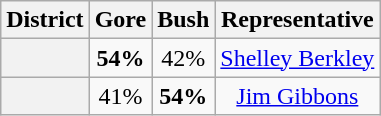<table class=wikitable>
<tr>
<th>District</th>
<th>Gore</th>
<th>Bush</th>
<th>Representative</th>
</tr>
<tr align=center>
<th></th>
<td><strong>54%</strong></td>
<td>42%</td>
<td><a href='#'>Shelley Berkley</a></td>
</tr>
<tr align=center>
<th></th>
<td>41%</td>
<td><strong>54%</strong></td>
<td><a href='#'>Jim Gibbons</a></td>
</tr>
</table>
